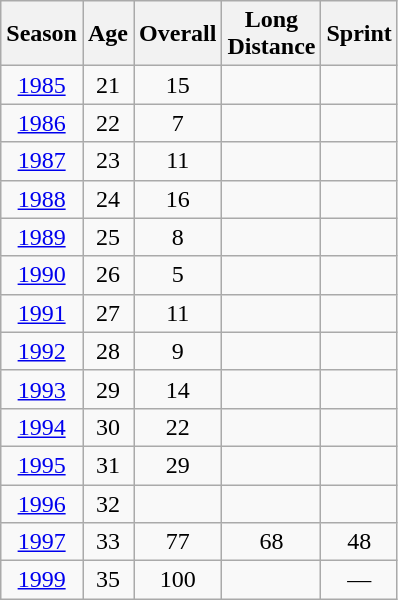<table class="wikitable" style="text-align: center;">
<tr>
<th scope="col">Season</th>
<th scope="col">Age</th>
<th scope="col">Overall</th>
<th scope="col">Long<br>Distance</th>
<th scope="col">Sprint</th>
</tr>
<tr>
<td><a href='#'>1985</a></td>
<td>21</td>
<td>15</td>
<td></td>
<td></td>
</tr>
<tr>
<td><a href='#'>1986</a></td>
<td>22</td>
<td>7</td>
<td></td>
<td></td>
</tr>
<tr>
<td><a href='#'>1987</a></td>
<td>23</td>
<td>11</td>
<td></td>
<td></td>
</tr>
<tr>
<td><a href='#'>1988</a></td>
<td>24</td>
<td>16</td>
<td></td>
<td></td>
</tr>
<tr>
<td><a href='#'>1989</a></td>
<td>25</td>
<td>8</td>
<td></td>
<td></td>
</tr>
<tr>
<td><a href='#'>1990</a></td>
<td>26</td>
<td>5</td>
<td></td>
<td></td>
</tr>
<tr>
<td><a href='#'>1991</a></td>
<td>27</td>
<td>11</td>
<td></td>
<td></td>
</tr>
<tr>
<td><a href='#'>1992</a></td>
<td>28</td>
<td>9</td>
<td></td>
<td></td>
</tr>
<tr>
<td><a href='#'>1993</a></td>
<td>29</td>
<td>14</td>
<td></td>
<td></td>
</tr>
<tr>
<td><a href='#'>1994</a></td>
<td>30</td>
<td>22</td>
<td></td>
<td></td>
</tr>
<tr>
<td><a href='#'>1995</a></td>
<td>31</td>
<td>29</td>
<td></td>
<td></td>
</tr>
<tr>
<td><a href='#'>1996</a></td>
<td>32</td>
<td></td>
<td></td>
<td></td>
</tr>
<tr>
<td><a href='#'>1997</a></td>
<td>33</td>
<td>77</td>
<td>68</td>
<td>48</td>
</tr>
<tr>
<td><a href='#'>1999</a></td>
<td>35</td>
<td>100</td>
<td></td>
<td>—</td>
</tr>
</table>
